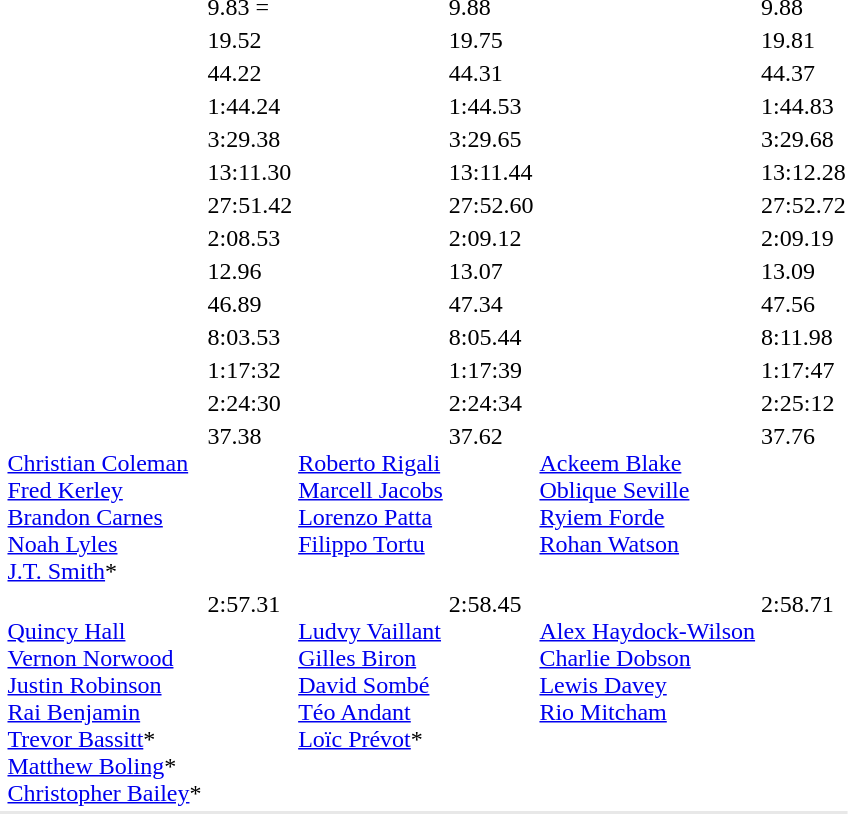<table>
<tr valign="top">
<td></td>
<td></td>
<td>9.83 =</td>
<td></td>
<td>9.88 </td>
<td></td>
<td>9.88</td>
</tr>
<tr valign="top">
<td></td>
<td></td>
<td>19.52</td>
<td></td>
<td>19.75</td>
<td></td>
<td>19.81</td>
</tr>
<tr valign="top">
<td></td>
<td></td>
<td>44.22</td>
<td></td>
<td>44.31</td>
<td></td>
<td>44.37 </td>
</tr>
<tr valign="top">
<td></td>
<td></td>
<td>1:44.24</td>
<td></td>
<td>1:44.53</td>
<td></td>
<td>1:44.83</td>
</tr>
<tr valign="top">
<td></td>
<td></td>
<td>3:29.38 </td>
<td></td>
<td>3:29.65</td>
<td></td>
<td>3:29.68</td>
</tr>
<tr valign="top">
<td></td>
<td></td>
<td>13:11.30 </td>
<td></td>
<td>13:11.44</td>
<td></td>
<td>13:12.28</td>
</tr>
<tr valign="top">
<td></td>
<td></td>
<td>27:51.42 </td>
<td></td>
<td>27:52.60</td>
<td></td>
<td>27:52.72</td>
</tr>
<tr valign="top">
<td></td>
<td></td>
<td>2:08.53</td>
<td></td>
<td>2:09.12 </td>
<td></td>
<td>2:09.19</td>
</tr>
<tr valign="top">
<td></td>
<td></td>
<td>12.96 </td>
<td></td>
<td>13.07 </td>
<td></td>
<td>13.09</td>
</tr>
<tr valign="top">
<td></td>
<td></td>
<td>46.89</td>
<td></td>
<td>47.34</td>
<td></td>
<td>47.56</td>
</tr>
<tr valign="top">
<td></td>
<td></td>
<td>8:03.53</td>
<td></td>
<td>8:05.44</td>
<td></td>
<td>8:11.98</td>
</tr>
<tr valign="top">
<td></td>
<td></td>
<td>1:17:32 </td>
<td></td>
<td>1:17:39 </td>
<td></td>
<td>1:17:47 </td>
</tr>
<tr valign="top">
<td></td>
<td></td>
<td>2:24:30 </td>
<td></td>
<td>2:24:34 </td>
<td></td>
<td>2:25:12 </td>
</tr>
<tr valign="top">
<td></td>
<td><br><a href='#'>Christian Coleman</a><br><a href='#'>Fred Kerley</a><br><a href='#'>Brandon Carnes</a><br><a href='#'>Noah Lyles</a><br><a href='#'>J.T. Smith</a>*</td>
<td>37.38 </td>
<td><br><a href='#'>Roberto Rigali</a><br><a href='#'>Marcell Jacobs</a><br><a href='#'>Lorenzo Patta</a><br><a href='#'>Filippo Tortu</a></td>
<td>37.62 </td>
<td><br><a href='#'>Ackeem Blake</a><br><a href='#'>Oblique Seville</a><br><a href='#'>Ryiem Forde</a><br><a href='#'>Rohan Watson</a></td>
<td>37.76</td>
</tr>
<tr valign="top">
<td></td>
<td><br><a href='#'>Quincy Hall</a><br><a href='#'>Vernon Norwood</a><br><a href='#'>Justin Robinson</a><br><a href='#'>Rai Benjamin</a><br><a href='#'>Trevor Bassitt</a>*<br><a href='#'>Matthew Boling</a>*<br><a href='#'>Christopher Bailey</a>*</td>
<td>2:57.31 </td>
<td><br><a href='#'>Ludvy Vaillant</a><br><a href='#'>Gilles Biron</a><br><a href='#'>David Sombé</a><br><a href='#'>Téo Andant</a><br><a href='#'>Loïc Prévot</a>*</td>
<td>2:58.45 </td>
<td><br><a href='#'>Alex Haydock-Wilson</a><br><a href='#'>Charlie Dobson</a><br><a href='#'>Lewis Davey</a><br><a href='#'>Rio Mitcham</a></td>
<td>2:58.71 </td>
</tr>
<tr style="background:#e8e8e8;">
<td colspan=7></td>
</tr>
</table>
